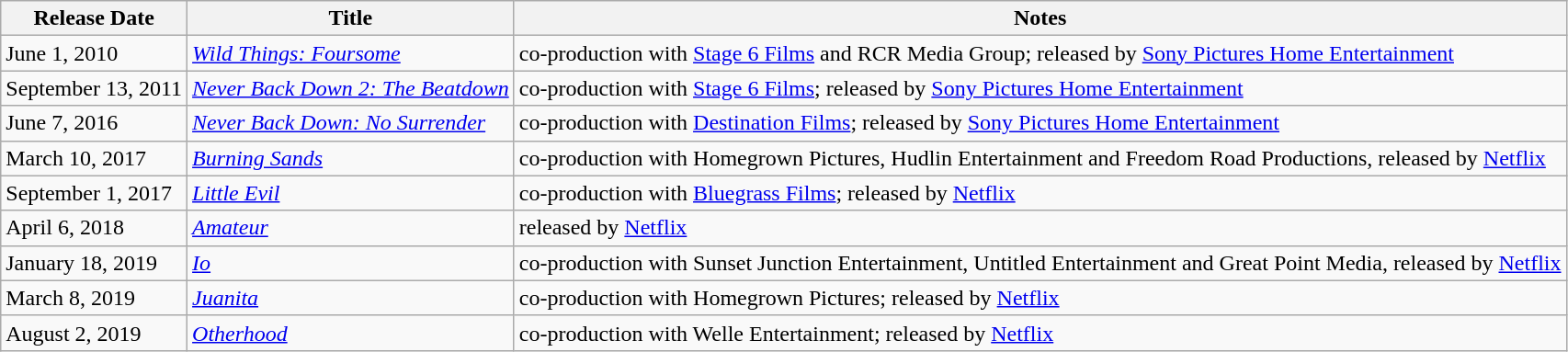<table class="wikitable sortable">
<tr>
<th>Release Date</th>
<th>Title</th>
<th>Notes</th>
</tr>
<tr>
<td>June 1, 2010</td>
<td><em><a href='#'>Wild Things: Foursome</a></em></td>
<td>co-production with <a href='#'>Stage 6 Films</a> and RCR Media Group; released by <a href='#'>Sony Pictures Home Entertainment</a></td>
</tr>
<tr>
<td>September 13, 2011</td>
<td><em><a href='#'>Never Back Down 2: The Beatdown</a></em></td>
<td>co-production with <a href='#'>Stage 6 Films</a>; released by <a href='#'>Sony Pictures Home Entertainment</a></td>
</tr>
<tr>
<td>June 7, 2016</td>
<td><em><a href='#'>Never Back Down: No Surrender</a></em></td>
<td>co-production with <a href='#'>Destination Films</a>; released by <a href='#'>Sony Pictures Home Entertainment</a></td>
</tr>
<tr>
<td>March 10, 2017</td>
<td><em><a href='#'>Burning Sands</a></em></td>
<td>co-production with Homegrown Pictures, Hudlin Entertainment and Freedom Road Productions, released by <a href='#'>Netflix</a></td>
</tr>
<tr>
<td>September 1, 2017</td>
<td><em><a href='#'>Little Evil</a></em></td>
<td>co-production with <a href='#'>Bluegrass Films</a>; released by <a href='#'>Netflix</a></td>
</tr>
<tr>
<td>April 6, 2018</td>
<td><em><a href='#'>Amateur</a></em></td>
<td>released by <a href='#'>Netflix</a></td>
</tr>
<tr>
<td>January 18, 2019</td>
<td><em><a href='#'>Io</a></em></td>
<td>co-production with Sunset Junction Entertainment, Untitled Entertainment and Great Point Media, released by <a href='#'>Netflix</a></td>
</tr>
<tr>
<td>March 8, 2019</td>
<td><em><a href='#'>Juanita</a></em></td>
<td>co-production with Homegrown Pictures; released by <a href='#'>Netflix</a></td>
</tr>
<tr>
<td>August 2, 2019</td>
<td><em><a href='#'>Otherhood</a></em></td>
<td>co-production with Welle Entertainment; released by <a href='#'>Netflix</a></td>
</tr>
</table>
